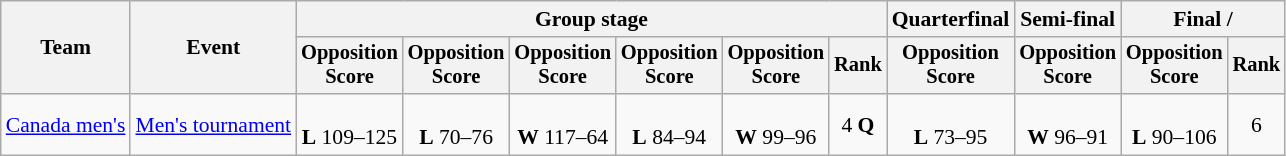<table class="wikitable" style="font-size:90%">
<tr>
<th rowspan=2>Team</th>
<th rowspan=2>Event</th>
<th colspan=6>Group stage</th>
<th>Quarterfinal</th>
<th>Semi-final</th>
<th colspan=2>Final / </th>
</tr>
<tr style="font-size:95%">
<th>Opposition<br>Score</th>
<th>Opposition<br>Score</th>
<th>Opposition<br>Score</th>
<th>Opposition<br>Score</th>
<th>Opposition<br>Score</th>
<th>Rank</th>
<th>Opposition<br>Score</th>
<th>Opposition<br>Score</th>
<th>Opposition<br>Score</th>
<th>Rank</th>
</tr>
<tr align=center>
<td align=left><a href='#'>Canada men's</a></td>
<td align=left><a href='#'>Men's tournament</a></td>
<td><br><strong>L</strong> 109–125</td>
<td><br><strong>L</strong> 70–76</td>
<td><br><strong>W</strong> 117–64</td>
<td><br><strong>L</strong> 84–94</td>
<td><br><strong>W</strong> 99–96</td>
<td>4 <strong>Q</strong></td>
<td><br><strong>L</strong> 73–95</td>
<td><br><strong>W</strong> 96–91</td>
<td><br><strong>L</strong> 90–106</td>
<td>6</td>
</tr>
</table>
